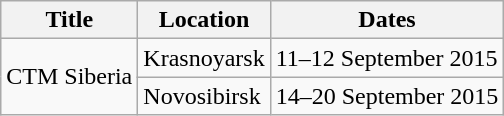<table class="wikitable">
<tr>
<th>Title</th>
<th>Location</th>
<th>Dates</th>
</tr>
<tr>
<td rowspan="2">CTM Siberia</td>
<td>Krasnoyarsk</td>
<td>11–12 September 2015</td>
</tr>
<tr>
<td>Novosibirsk</td>
<td>14–20 September 2015</td>
</tr>
</table>
